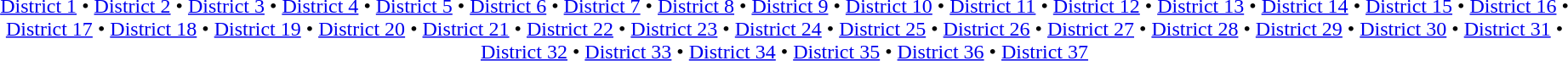<table id=toc class=toc summary=Contents>
<tr>
<td align=center><br><a href='#'>District 1</a> • <a href='#'>District 2</a> • <a href='#'>District 3</a> • <a href='#'>District 4</a> • <a href='#'>District 5</a> • <a href='#'>District 6</a> • <a href='#'>District 7</a> • <a href='#'>District 8</a> • <a href='#'>District 9</a> • <a href='#'>District 10</a> • <a href='#'>District 11</a> • <a href='#'>District 12</a> • <a href='#'>District 13</a> • <a href='#'>District 14</a> • <a href='#'>District 15</a> • <a href='#'>District 16</a> • <a href='#'>District 17</a> • <a href='#'>District 18</a> • <a href='#'>District 19</a> • <a href='#'>District 20</a> • <a href='#'>District 21</a> • <a href='#'>District 22</a> • <a href='#'>District 23</a> • <a href='#'>District 24</a> • <a href='#'>District 25</a> • <a href='#'>District 26</a> • <a href='#'>District 27</a> • <a href='#'>District 28</a> • <a href='#'>District 29</a> • <a href='#'>District 30</a> • <a href='#'>District 31</a> • <a href='#'>District 32</a> • <a href='#'>District 33</a> • <a href='#'>District 34</a> • <a href='#'>District 35</a> • <a href='#'>District 36</a> • <a href='#'>District 37</a></td>
</tr>
</table>
